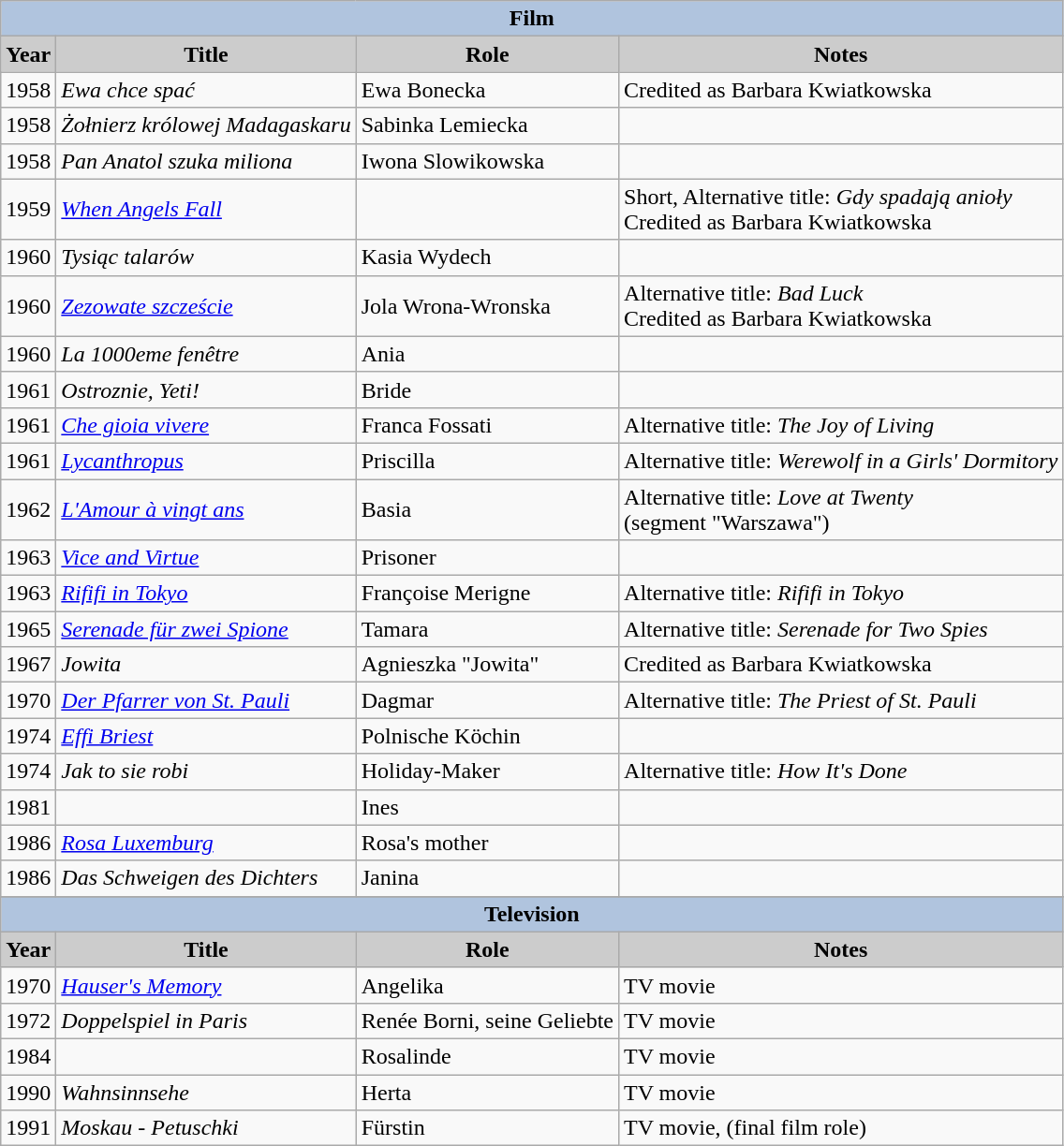<table class="wikitable" style="font-size:100%;">
<tr>
<th colspan=4 style="background:#B0C4DE;">Film</th>
</tr>
<tr align="center">
<th style="background: #CCCCCC;">Year</th>
<th style="background: #CCCCCC;">Title</th>
<th style="background: #CCCCCC;">Role</th>
<th style="background: #CCCCCC;">Notes</th>
</tr>
<tr>
<td>1958</td>
<td><em>Ewa chce spać</em></td>
<td>Ewa Bonecka</td>
<td>Credited as Barbara Kwiatkowska</td>
</tr>
<tr>
<td>1958</td>
<td><em>Żołnierz królowej Madagaskaru</em></td>
<td>Sabinka Lemiecka</td>
<td></td>
</tr>
<tr>
<td>1958</td>
<td><em>Pan Anatol szuka miliona</em></td>
<td>Iwona Slowikowska</td>
<td></td>
</tr>
<tr>
<td>1959</td>
<td><em><a href='#'>When Angels Fall</a></em></td>
<td></td>
<td>Short, Alternative title: <em>Gdy spadają anioły</em><br>Credited as Barbara Kwiatkowska</td>
</tr>
<tr>
<td>1960</td>
<td><em>Tysiąc talarów</em></td>
<td>Kasia Wydech</td>
<td></td>
</tr>
<tr>
<td>1960</td>
<td><em><a href='#'>Zezowate szczeście</a></em></td>
<td>Jola Wrona-Wronska</td>
<td>Alternative title: <em>Bad Luck</em><br>Credited as Barbara Kwiatkowska</td>
</tr>
<tr>
<td>1960</td>
<td><em>La 1000eme fenêtre</em></td>
<td>Ania</td>
<td></td>
</tr>
<tr>
<td>1961</td>
<td><em>Ostroznie, Yeti!</em></td>
<td>Bride</td>
<td></td>
</tr>
<tr>
<td>1961</td>
<td><em><a href='#'>Che gioia vivere</a></em></td>
<td>Franca Fossati</td>
<td>Alternative title: <em>The Joy of Living</em></td>
</tr>
<tr>
<td>1961</td>
<td><em><a href='#'>Lycanthropus</a></em></td>
<td>Priscilla</td>
<td>Alternative title: <em>Werewolf in a Girls' Dormitory</em></td>
</tr>
<tr>
<td>1962</td>
<td><em><a href='#'>L'Amour à vingt ans</a></em></td>
<td>Basia</td>
<td>Alternative title: <em>Love at Twenty</em><br>(segment "Warszawa")</td>
</tr>
<tr>
<td>1963</td>
<td><em><a href='#'>Vice and Virtue</a></em></td>
<td>Prisoner</td>
<td></td>
</tr>
<tr>
<td>1963</td>
<td><em><a href='#'>Rififi in Tokyo</a></em></td>
<td>Françoise Merigne</td>
<td>Alternative title: <em>Rififi in Tokyo</em></td>
</tr>
<tr>
<td>1965</td>
<td><em><a href='#'>Serenade für zwei Spione</a></em></td>
<td>Tamara</td>
<td>Alternative title: <em>Serenade for Two Spies</em></td>
</tr>
<tr>
<td>1967</td>
<td><em>Jowita</em></td>
<td>Agnieszka "Jowita"</td>
<td>Credited as Barbara Kwiatkowska</td>
</tr>
<tr>
<td>1970</td>
<td><em><a href='#'>Der Pfarrer von St. Pauli</a></em></td>
<td>Dagmar</td>
<td>Alternative title: <em>The Priest of St. Pauli</em></td>
</tr>
<tr>
<td>1974</td>
<td><em><a href='#'>Effi Briest</a></em></td>
<td>Polnische Köchin</td>
<td></td>
</tr>
<tr>
<td>1974</td>
<td><em>Jak to sie robi</em></td>
<td>Holiday-Maker</td>
<td>Alternative title: <em>How It's Done</em></td>
</tr>
<tr>
<td>1981</td>
<td><em></em></td>
<td>Ines</td>
<td></td>
</tr>
<tr>
<td>1986</td>
<td><em><a href='#'>Rosa Luxemburg</a></em></td>
<td>Rosa's mother</td>
<td></td>
</tr>
<tr>
<td>1986</td>
<td><em>Das Schweigen des Dichters</em></td>
<td>Janina</td>
<td></td>
</tr>
<tr>
</tr>
<tr align="center">
<th colspan=4 style="background:#B0C4DE;">Television</th>
</tr>
<tr align="center">
<th style="background: #CCCCCC;">Year</th>
<th style="background: #CCCCCC;">Title</th>
<th style="background: #CCCCCC;">Role</th>
<th style="background: #CCCCCC;">Notes</th>
</tr>
<tr>
<td>1970</td>
<td><em><a href='#'>Hauser's Memory</a></em></td>
<td>Angelika</td>
<td>TV movie</td>
</tr>
<tr>
<td>1972</td>
<td><em>Doppelspiel in Paris</em></td>
<td>Renée Borni, seine Geliebte</td>
<td>TV movie</td>
</tr>
<tr>
<td>1984</td>
<td><em></em></td>
<td>Rosalinde</td>
<td>TV movie</td>
</tr>
<tr>
<td>1990</td>
<td><em>Wahnsinnsehe</em></td>
<td>Herta</td>
<td>TV movie</td>
</tr>
<tr>
<td>1991</td>
<td><em>Moskau - Petuschki</em></td>
<td>Fürstin</td>
<td>TV movie, (final film role)</td>
</tr>
</table>
